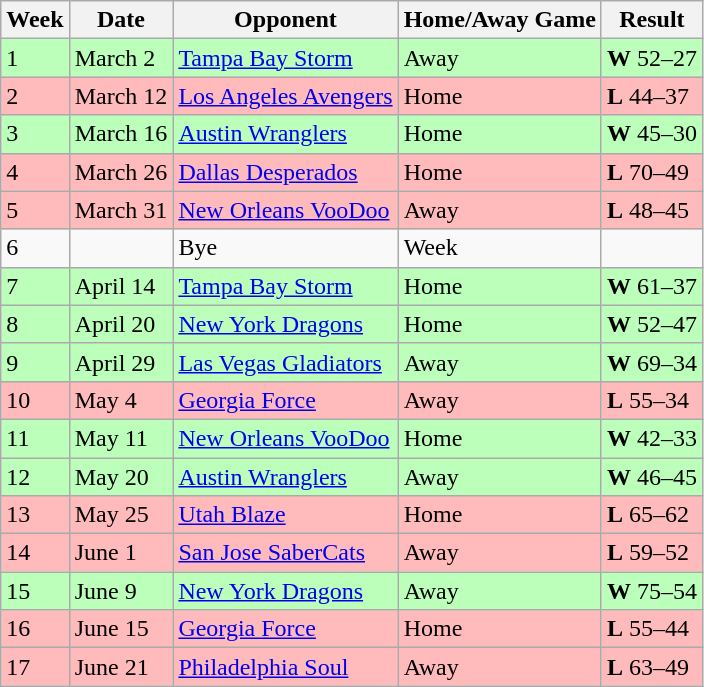<table class="wikitable">
<tr>
<th>Week</th>
<th>Date</th>
<th>Opponent</th>
<th>Home/Away Game</th>
<th>Result</th>
</tr>
<tr bgcolor="bbffbb">
<td>1</td>
<td>March 2</td>
<td><a href='#'>Tampa Bay Storm</a></td>
<td>Away</td>
<td><strong>W</strong> 52–27</td>
</tr>
<tr bgcolor="ffbbbb">
<td>2</td>
<td>March 12</td>
<td><a href='#'>Los Angeles Avengers</a></td>
<td>Home</td>
<td><strong>L</strong> 44–37</td>
</tr>
<tr bgcolor="bbffbb">
<td>3</td>
<td>March 16</td>
<td><a href='#'>Austin Wranglers</a></td>
<td>Home</td>
<td><strong>W</strong> 45–30</td>
</tr>
<tr bgcolor="ffbbbb">
<td>4</td>
<td>March 26</td>
<td><a href='#'>Dallas Desperados</a></td>
<td>Home</td>
<td><strong>L</strong> 70–49</td>
</tr>
<tr bgcolor="ffbbbb">
<td>5</td>
<td>March 31</td>
<td><a href='#'>New Orleans VooDoo</a></td>
<td>Away</td>
<td><strong>L</strong> 48–45</td>
</tr>
<tr>
<td>6</td>
<td></td>
<td>Bye</td>
<td>Week</td>
</tr>
<tr bgcolor="bbffbb">
<td>7</td>
<td>April 14</td>
<td><a href='#'>Tampa Bay Storm</a></td>
<td>Home</td>
<td><strong>W</strong> 61–37</td>
</tr>
<tr bgcolor="bbffbb">
<td>8</td>
<td>April 20</td>
<td><a href='#'>New York Dragons</a></td>
<td>Home</td>
<td><strong>W</strong> 52–47</td>
</tr>
<tr bgcolor="bbffbb">
<td>9</td>
<td>April 29</td>
<td><a href='#'>Las Vegas Gladiators</a></td>
<td>Away</td>
<td><strong>W</strong> 69–34</td>
</tr>
<tr bgcolor="ffbbbb">
<td>10</td>
<td>May 4</td>
<td><a href='#'>Georgia Force</a></td>
<td>Away</td>
<td><strong>L</strong> 55–34</td>
</tr>
<tr bgcolor="bbffbb">
<td>11</td>
<td>May 11</td>
<td><a href='#'>New Orleans VooDoo</a></td>
<td>Home</td>
<td><strong>W</strong> 42–33</td>
</tr>
<tr bgcolor="bbffbb">
<td>12</td>
<td>May 20</td>
<td><a href='#'>Austin Wranglers</a></td>
<td>Away</td>
<td><strong>W</strong> 46–45</td>
</tr>
<tr bgcolor="ffbbbb">
<td>13</td>
<td>May 25</td>
<td><a href='#'>Utah Blaze</a></td>
<td>Home</td>
<td><strong>L</strong> 65–62</td>
</tr>
<tr bgcolor="ffbbbb">
<td>14</td>
<td>June 1</td>
<td><a href='#'>San Jose SaberCats</a></td>
<td>Away</td>
<td><strong>L</strong> 59–52</td>
</tr>
<tr bgcolor="bbffbb">
<td>15</td>
<td>June 9</td>
<td><a href='#'>New York Dragons</a></td>
<td>Away</td>
<td><strong>W</strong> 75–54</td>
</tr>
<tr bgcolor="ffbbbb">
<td>16</td>
<td>June 15</td>
<td><a href='#'>Georgia Force</a></td>
<td>Home</td>
<td><strong>L</strong> 55–44</td>
</tr>
<tr bgcolor="ffbbbb">
<td>17</td>
<td>June 21</td>
<td><a href='#'>Philadelphia Soul</a></td>
<td>Away</td>
<td><strong>L</strong> 63–49</td>
</tr>
</table>
